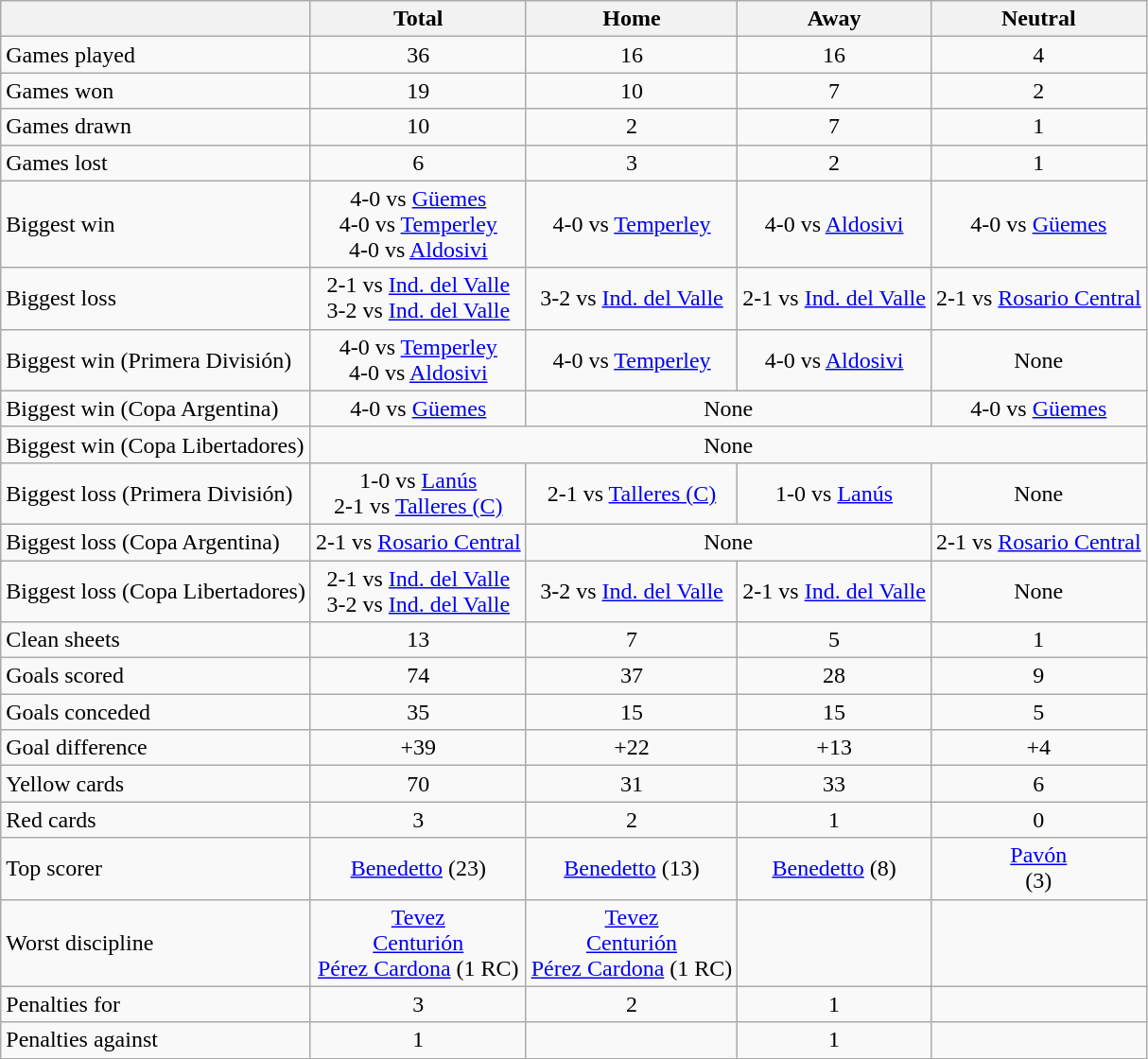<table class="wikitable" style="text-align: center;">
<tr>
<th></th>
<th>Total</th>
<th>Home</th>
<th>Away</th>
<th>Neutral</th>
</tr>
<tr>
<td align=left>Games played</td>
<td>36</td>
<td>16</td>
<td>16</td>
<td>4</td>
</tr>
<tr>
<td align=left>Games won</td>
<td>19</td>
<td>10</td>
<td>7</td>
<td>2</td>
</tr>
<tr>
<td align=left>Games drawn</td>
<td>10</td>
<td>2</td>
<td>7</td>
<td>1</td>
</tr>
<tr>
<td align=left>Games lost</td>
<td>6</td>
<td>3</td>
<td>2</td>
<td>1</td>
</tr>
<tr>
<td align=left>Biggest win</td>
<td>4-0 vs <a href='#'>Güemes</a><br>4-0 vs <a href='#'>Temperley</a><br> 4-0 vs <a href='#'>Aldosivi</a></td>
<td>4-0 vs <a href='#'>Temperley</a></td>
<td>4-0 vs <a href='#'>Aldosivi</a></td>
<td>4-0 vs <a href='#'>Güemes</a></td>
</tr>
<tr>
<td align=left>Biggest loss</td>
<td>2-1 vs <a href='#'>Ind. del Valle</a><br>3-2 vs <a href='#'>Ind. del Valle</a></td>
<td>3-2 vs <a href='#'>Ind. del Valle</a></td>
<td>2-1 vs <a href='#'>Ind. del Valle</a></td>
<td>2-1 vs <a href='#'>Rosario Central</a></td>
</tr>
<tr>
<td align=left>Biggest win (Primera División)</td>
<td>4-0 vs <a href='#'>Temperley</a><br> 4-0 vs <a href='#'>Aldosivi</a></td>
<td>4-0 vs <a href='#'>Temperley</a></td>
<td>4-0 vs <a href='#'>Aldosivi</a></td>
<td>None</td>
</tr>
<tr>
<td align=left>Biggest win (Copa Argentina)</td>
<td>4-0 vs <a href='#'>Güemes</a></td>
<td colspan=2>None</td>
<td>4-0 vs <a href='#'>Güemes</a></td>
</tr>
<tr>
<td align=left>Biggest win (Copa Libertadores)</td>
<td colspan=4>None</td>
</tr>
<tr>
<td align=left>Biggest loss (Primera División)</td>
<td>1-0 vs <a href='#'>Lanús</a><br>2-1 vs <a href='#'>Talleres (C)</a></td>
<td>2-1 vs <a href='#'>Talleres (C)</a></td>
<td>1-0 vs <a href='#'>Lanús</a></td>
<td>None</td>
</tr>
<tr>
<td align=left>Biggest loss (Copa Argentina)</td>
<td>2-1 vs <a href='#'>Rosario Central</a></td>
<td colspan=2>None</td>
<td>2-1 vs <a href='#'>Rosario Central</a></td>
</tr>
<tr>
<td align=left>Biggest loss (Copa Libertadores)</td>
<td>2-1 vs <a href='#'>Ind. del Valle</a><br>3-2 vs <a href='#'>Ind. del Valle</a></td>
<td>3-2 vs <a href='#'>Ind. del Valle</a></td>
<td>2-1 vs <a href='#'>Ind. del Valle</a></td>
<td>None</td>
</tr>
<tr>
<td align=left>Clean sheets</td>
<td>13</td>
<td>7</td>
<td>5</td>
<td>1</td>
</tr>
<tr>
<td align=left>Goals scored</td>
<td>74</td>
<td>37</td>
<td>28</td>
<td>9</td>
</tr>
<tr>
<td align=left>Goals conceded</td>
<td>35</td>
<td>15</td>
<td>15</td>
<td>5</td>
</tr>
<tr>
<td align=left>Goal difference</td>
<td>+39</td>
<td>+22</td>
<td>+13</td>
<td>+4</td>
</tr>
<tr>
<td align=left>Yellow cards</td>
<td>70</td>
<td>31</td>
<td>33</td>
<td>6</td>
</tr>
<tr>
<td align=left>Red cards</td>
<td>3</td>
<td>2</td>
<td>1</td>
<td>0</td>
</tr>
<tr>
<td align=left>Top scorer</td>
<td><a href='#'>Benedetto</a> (23)</td>
<td><a href='#'>Benedetto</a> (13)</td>
<td><a href='#'>Benedetto</a> (8)</td>
<td><a href='#'>Pavón</a><br> (3)</td>
</tr>
<tr>
<td align=left>Worst discipline</td>
<td><a href='#'>Tevez</a><br><a href='#'>Centurión</a><br><a href='#'>Pérez Cardona</a> (1 RC)</td>
<td><a href='#'>Tevez</a><br><a href='#'>Centurión</a><br><a href='#'>Pérez Cardona</a> (1 RC)</td>
<td></td>
<td></td>
</tr>
<tr>
<td align=left>Penalties for</td>
<td>3</td>
<td>2</td>
<td>1</td>
<td></td>
</tr>
<tr>
<td align=left>Penalties against</td>
<td>1</td>
<td></td>
<td>1</td>
<td></td>
</tr>
</table>
